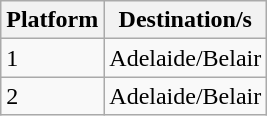<table class="wikitable">
<tr>
<th>Platform</th>
<th>Destination/s</th>
</tr>
<tr>
<td style=background:#><span>1</span></td>
<td>Adelaide/Belair</td>
</tr>
<tr>
<td style=background:#><span>2</span></td>
<td>Adelaide/Belair</td>
</tr>
</table>
